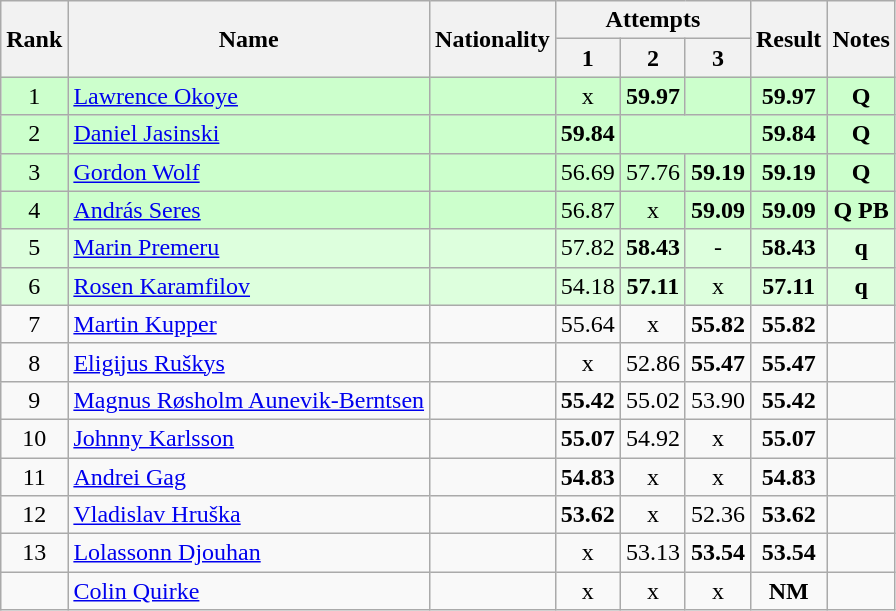<table class="wikitable sortable" style="text-align:center">
<tr>
<th rowspan=2>Rank</th>
<th rowspan=2>Name</th>
<th rowspan=2>Nationality</th>
<th colspan=3>Attempts</th>
<th rowspan=2>Result</th>
<th rowspan=2>Notes</th>
</tr>
<tr>
<th>1</th>
<th>2</th>
<th>3</th>
</tr>
<tr bgcolor=ccffcc>
<td>1</td>
<td align=left><a href='#'>Lawrence Okoye</a></td>
<td align=left></td>
<td>x</td>
<td><strong>59.97</strong></td>
<td></td>
<td><strong>59.97</strong></td>
<td><strong>Q</strong></td>
</tr>
<tr bgcolor=ccffcc>
<td>2</td>
<td align=left><a href='#'>Daniel Jasinski</a></td>
<td align=left></td>
<td><strong>59.84</strong></td>
<td colspan=2></td>
<td><strong>59.84</strong></td>
<td><strong>Q</strong></td>
</tr>
<tr bgcolor=ccffcc>
<td>3</td>
<td align=left><a href='#'>Gordon Wolf</a></td>
<td align=left></td>
<td>56.69</td>
<td>57.76</td>
<td><strong>59.19</strong></td>
<td><strong>59.19</strong></td>
<td><strong>Q</strong></td>
</tr>
<tr bgcolor=ccffcc>
<td>4</td>
<td align=left><a href='#'>András Seres</a></td>
<td align=left></td>
<td>56.87</td>
<td>x</td>
<td><strong>59.09</strong></td>
<td><strong>59.09</strong></td>
<td><strong>Q PB</strong></td>
</tr>
<tr bgcolor=ddffdd>
<td>5</td>
<td align=left><a href='#'>Marin Premeru</a></td>
<td align=left></td>
<td>57.82</td>
<td><strong>58.43</strong></td>
<td>-</td>
<td><strong>58.43</strong></td>
<td><strong>q</strong></td>
</tr>
<tr bgcolor=ddffdd>
<td>6</td>
<td align=left><a href='#'>Rosen Karamfilov</a></td>
<td align=left></td>
<td>54.18</td>
<td><strong>57.11</strong></td>
<td>x</td>
<td><strong>57.11</strong></td>
<td><strong>q</strong></td>
</tr>
<tr>
<td>7</td>
<td align=left><a href='#'>Martin Kupper</a></td>
<td align=left></td>
<td>55.64</td>
<td>x</td>
<td><strong>55.82</strong></td>
<td><strong>55.82</strong></td>
<td></td>
</tr>
<tr>
<td>8</td>
<td align=left><a href='#'>Eligijus Ruškys</a></td>
<td align=left></td>
<td>x</td>
<td>52.86</td>
<td><strong>55.47</strong></td>
<td><strong>55.47</strong></td>
<td></td>
</tr>
<tr>
<td>9</td>
<td align=left><a href='#'>Magnus Røsholm Aunevik-Berntsen</a></td>
<td align=left></td>
<td><strong>55.42</strong></td>
<td>55.02</td>
<td>53.90</td>
<td><strong>55.42</strong></td>
<td></td>
</tr>
<tr>
<td>10</td>
<td align=left><a href='#'>Johnny Karlsson</a></td>
<td align=left></td>
<td><strong>55.07</strong></td>
<td>54.92</td>
<td>x</td>
<td><strong>55.07</strong></td>
<td></td>
</tr>
<tr>
<td>11</td>
<td align=left><a href='#'>Andrei Gag</a></td>
<td align=left></td>
<td><strong>54.83</strong></td>
<td>x</td>
<td>x</td>
<td><strong>54.83</strong></td>
<td></td>
</tr>
<tr>
<td>12</td>
<td align=left><a href='#'>Vladislav Hruška</a></td>
<td align=left></td>
<td><strong>53.62</strong></td>
<td>x</td>
<td>52.36</td>
<td><strong>53.62</strong></td>
<td></td>
</tr>
<tr>
<td>13</td>
<td align=left><a href='#'>Lolassonn Djouhan</a></td>
<td align=left></td>
<td>x</td>
<td>53.13</td>
<td><strong>53.54</strong></td>
<td><strong>53.54</strong></td>
<td></td>
</tr>
<tr>
<td></td>
<td align=left><a href='#'>Colin Quirke</a></td>
<td align=left></td>
<td>x</td>
<td>x</td>
<td>x</td>
<td><strong>NM</strong></td>
<td></td>
</tr>
</table>
